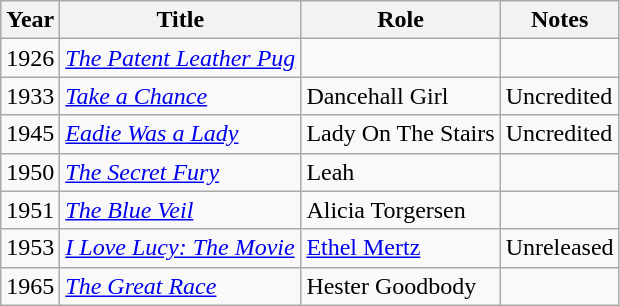<table class="wikitable">
<tr>
<th>Year</th>
<th>Title</th>
<th>Role</th>
<th>Notes</th>
</tr>
<tr>
<td>1926</td>
<td><em><a href='#'>The Patent Leather Pug</a></em></td>
<td></td>
<td></td>
</tr>
<tr>
<td>1933</td>
<td><em><a href='#'>Take a Chance</a></em></td>
<td>Dancehall Girl</td>
<td>Uncredited</td>
</tr>
<tr>
<td>1945</td>
<td><em><a href='#'>Eadie Was a Lady</a></em></td>
<td>Lady On The Stairs</td>
<td>Uncredited</td>
</tr>
<tr>
<td>1950</td>
<td><em><a href='#'>The Secret Fury</a></em></td>
<td>Leah</td>
<td></td>
</tr>
<tr>
<td>1951</td>
<td><em><a href='#'>The Blue Veil</a></em></td>
<td>Alicia Torgersen</td>
<td></td>
</tr>
<tr>
<td>1953</td>
<td><em><a href='#'>I Love Lucy: The Movie</a></em></td>
<td><a href='#'>Ethel Mertz</a></td>
<td>Unreleased</td>
</tr>
<tr>
<td>1965</td>
<td><em><a href='#'>The Great Race</a></em></td>
<td>Hester Goodbody</td>
<td></td>
</tr>
</table>
